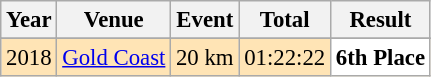<table class="sortable wikitable" style="font-size: 95%;">
<tr>
<th>Year</th>
<th>Venue</th>
<th>Event</th>
<th>Total</th>
<th>Result</th>
</tr>
<tr>
</tr>
<tr style="background:#FFE4B5">
<td align="center">2018</td>
<td align="left"><a href='#'>Gold Coast</a></td>
<td align="left">20 km</td>
<td align="left">01:22:22</td>
<td style="text-align:left; background:white"><strong>6th Place</strong></td>
</tr>
</table>
